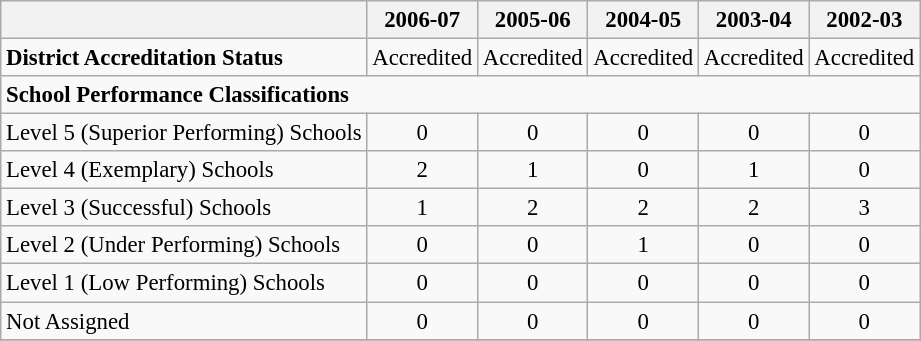<table class="wikitable" style="font-size: 95%;">
<tr>
<th></th>
<th>2006-07</th>
<th>2005-06</th>
<th>2004-05</th>
<th>2003-04</th>
<th>2002-03</th>
</tr>
<tr>
<td align="left"><strong>District Accreditation Status</strong></td>
<td align="center">Accredited</td>
<td align="center">Accredited</td>
<td align="center">Accredited</td>
<td align="center">Accredited</td>
<td align="center">Accredited</td>
</tr>
<tr>
<td align="left" colspan="6"><strong>School Performance Classifications</strong></td>
</tr>
<tr>
<td align="left">Level 5 (Superior Performing) Schools</td>
<td align="center">0</td>
<td align="center">0</td>
<td align="center">0</td>
<td align="center">0</td>
<td align="center">0</td>
</tr>
<tr>
<td align="left">Level 4 (Exemplary) Schools</td>
<td align="center">2</td>
<td align="center">1</td>
<td align="center">0</td>
<td align="center">1</td>
<td align="center">0</td>
</tr>
<tr>
<td align="left">Level 3 (Successful) Schools</td>
<td align="center">1</td>
<td align="center">2</td>
<td align="center">2</td>
<td align="center">2</td>
<td align="center">3</td>
</tr>
<tr>
<td align="left">Level 2 (Under Performing) Schools</td>
<td align="center">0</td>
<td align="center">0</td>
<td align="center">1</td>
<td align="center">0</td>
<td align="center">0</td>
</tr>
<tr>
<td align="left">Level 1 (Low Performing) Schools</td>
<td align="center">0</td>
<td align="center">0</td>
<td align="center">0</td>
<td align="center">0</td>
<td align="center">0</td>
</tr>
<tr>
<td align="left">Not Assigned</td>
<td align="center">0</td>
<td align="center">0</td>
<td align="center">0</td>
<td align="center">0</td>
<td align="center">0</td>
</tr>
<tr>
</tr>
</table>
